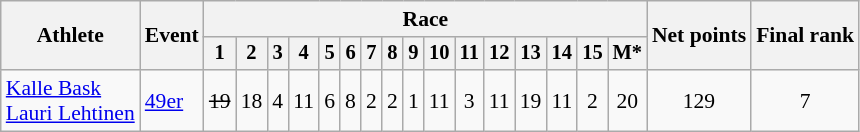<table class="wikitable" style="font-size:90%">
<tr>
<th rowspan="2">Athlete</th>
<th rowspan="2">Event</th>
<th colspan=16>Race</th>
<th rowspan=2>Net points</th>
<th rowspan=2>Final rank</th>
</tr>
<tr style="font-size:95%">
<th>1</th>
<th>2</th>
<th>3</th>
<th>4</th>
<th>5</th>
<th>6</th>
<th>7</th>
<th>8</th>
<th>9</th>
<th>10</th>
<th>11</th>
<th>12</th>
<th>13</th>
<th>14</th>
<th>15</th>
<th>M*</th>
</tr>
<tr align=center>
<td align=left><a href='#'>Kalle Bask</a><br><a href='#'>Lauri Lehtinen</a></td>
<td align=left><a href='#'>49er</a></td>
<td><s>19</s></td>
<td>18</td>
<td>4</td>
<td>11</td>
<td>6</td>
<td>8</td>
<td>2</td>
<td>2</td>
<td>1</td>
<td>11</td>
<td>3</td>
<td>11</td>
<td>19</td>
<td>11</td>
<td>2</td>
<td>20</td>
<td>129</td>
<td>7</td>
</tr>
</table>
